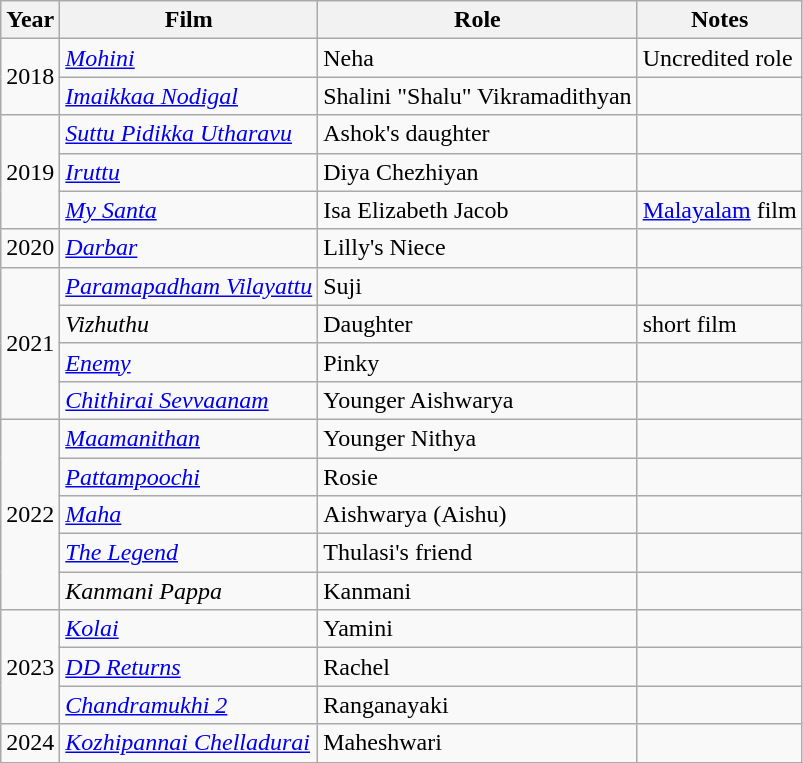<table class="wikitable sortable">
<tr>
<th>Year</th>
<th>Film</th>
<th class="unsortable">Role</th>
<th class="unsortable">Notes</th>
</tr>
<tr>
<td rowspan="2">2018</td>
<td><em><a href='#'>Mohini</a></em></td>
<td>Neha</td>
<td>Uncredited role</td>
</tr>
<tr>
<td><em><a href='#'>Imaikkaa Nodigal</a></em></td>
<td>Shalini "Shalu" Vikramadithyan</td>
<td></td>
</tr>
<tr>
<td rowspan="3">2019</td>
<td><em><a href='#'>Suttu Pidikka Utharavu</a></em></td>
<td>Ashok's daughter</td>
<td></td>
</tr>
<tr>
<td><em><a href='#'>Iruttu</a></em></td>
<td>Diya Chezhiyan</td>
<td></td>
</tr>
<tr>
<td><em><a href='#'>My Santa</a></em></td>
<td>Isa Elizabeth Jacob</td>
<td><a href='#'>Malayalam</a> film</td>
</tr>
<tr>
<td>2020</td>
<td><em><a href='#'>Darbar</a></em></td>
<td>Lilly's Niece</td>
<td></td>
</tr>
<tr>
<td rowspan="4">2021</td>
<td><em><a href='#'>Paramapadham Vilayattu</a></em></td>
<td>Suji</td>
<td></td>
</tr>
<tr>
<td><em>Vizhuthu</em></td>
<td>Daughter</td>
<td>short film</td>
</tr>
<tr>
<td><em><a href='#'>Enemy</a></em></td>
<td>Pinky</td>
<td></td>
</tr>
<tr>
<td><em><a href='#'>Chithirai Sevvaanam</a></em></td>
<td>Younger Aishwarya</td>
<td></td>
</tr>
<tr>
<td rowspan="5">2022</td>
<td><em><a href='#'>Maamanithan</a></em></td>
<td>Younger Nithya</td>
<td></td>
</tr>
<tr>
<td><em><a href='#'>Pattampoochi</a></em></td>
<td>Rosie</td>
<td></td>
</tr>
<tr>
<td><em><a href='#'>Maha</a></em></td>
<td>Aishwarya (Aishu)</td>
<td></td>
</tr>
<tr>
<td><em><a href='#'>The Legend</a></em></td>
<td>Thulasi's friend</td>
<td></td>
</tr>
<tr>
<td><em>Kanmani Pappa</em></td>
<td>Kanmani</td>
<td></td>
</tr>
<tr>
<td rowspan="3">2023</td>
<td><em><a href='#'>Kolai</a></em></td>
<td>Yamini</td>
<td></td>
</tr>
<tr>
<td><em><a href='#'>DD Returns</a></em></td>
<td>Rachel</td>
<td></td>
</tr>
<tr>
<td><em><a href='#'>Chandramukhi 2</a></em></td>
<td>Ranganayaki</td>
<td></td>
</tr>
<tr>
<td>2024</td>
<td><em><a href='#'>Kozhipannai Chelladurai</a></em></td>
<td>Maheshwari</td>
<td></td>
</tr>
<tr>
</tr>
</table>
